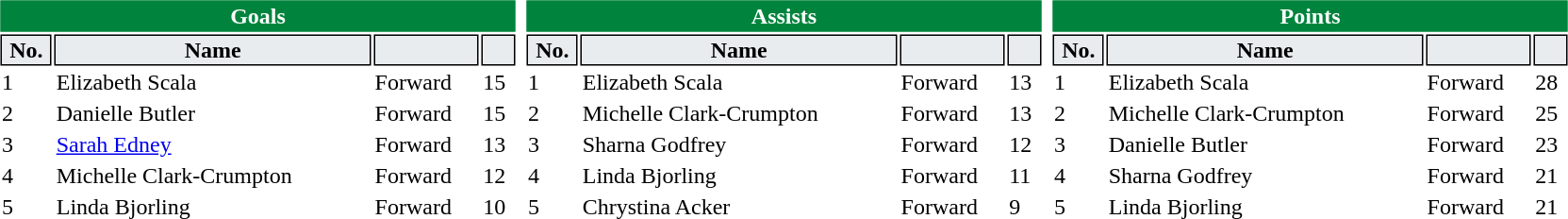<table>
<tr valign=top>
<td><br><table class="toccolours" style="width:23em">
<tr>
<th colspan="4" style="background:#00843d;color:white;border:#00843d 1px solid">Goals</th>
</tr>
<tr>
<th style="background:#e9ecef;color:black;border:#000000 1px solid;">No.</th>
<th style="background:#e9ecef;color:black;border:#000000 1px solid;">Name</th>
<th style="background:#e9ecef;color:black;border:#000000 1px solid;"></th>
<th style="background:#e9ecef;color:black;border:#000000 1px solid;"></th>
</tr>
<tr>
<td>1</td>
<td> Elizabeth Scala</td>
<td>Forward</td>
<td>15</td>
</tr>
<tr>
<td>2</td>
<td> Danielle Butler</td>
<td>Forward</td>
<td>15</td>
</tr>
<tr>
<td>3</td>
<td> <a href='#'>Sarah Edney</a></td>
<td>Forward</td>
<td>13</td>
</tr>
<tr>
<td>4</td>
<td> Michelle Clark-Crumpton</td>
<td>Forward</td>
<td>12</td>
</tr>
<tr>
<td>5</td>
<td> Linda Bjorling</td>
<td>Forward</td>
<td>10</td>
</tr>
</table>
</td>
<td><br><table class="toccolours" style="width:23em">
<tr>
<th colspan="4" style="background:#00843d;color:white;border:#00843d 1px solid">Assists</th>
</tr>
<tr>
<th style="background:#e9ecef;color:black;border:#000000 1px solid;">No.</th>
<th style="background:#e9ecef;color:black;border:#000000 1px solid;">Name</th>
<th style="background:#e9ecef;color:black;border:#000000 1px solid;"></th>
<th style="background:#e9ecef;color:black;border:#000000 1px solid;"></th>
</tr>
<tr>
<td>1</td>
<td> Elizabeth Scala</td>
<td>Forward</td>
<td>13</td>
</tr>
<tr>
<td>2</td>
<td> Michelle Clark-Crumpton</td>
<td>Forward</td>
<td>13</td>
</tr>
<tr>
<td>3</td>
<td> Sharna Godfrey</td>
<td>Forward</td>
<td>12</td>
</tr>
<tr>
<td>4</td>
<td> Linda Bjorling</td>
<td>Forward</td>
<td>11</td>
</tr>
<tr>
<td>5</td>
<td> Chrystina Acker</td>
<td>Forward</td>
<td>9</td>
</tr>
</table>
</td>
<td><br><table class="toccolours" style="width:23em">
<tr>
<th colspan="4" style="background:#00843d;color:white;border:#00843d 1px solid">Points</th>
</tr>
<tr>
<th style="background:#e9ecef;color:black;border:#000000 1px solid;">No.</th>
<th style="background:#e9ecef;color:black;border:#000000 1px solid;">Name</th>
<th style="background:#e9ecef;color:black;border:#000000 1px solid;"></th>
<th style="background:#e9ecef;color:black;border:#000000 1px solid;"></th>
</tr>
<tr>
<td>1</td>
<td> Elizabeth Scala</td>
<td>Forward</td>
<td>28</td>
</tr>
<tr>
<td>2</td>
<td> Michelle Clark-Crumpton</td>
<td>Forward</td>
<td>25</td>
</tr>
<tr>
<td>3</td>
<td> Danielle Butler</td>
<td>Forward</td>
<td>23</td>
</tr>
<tr>
<td>4</td>
<td> Sharna Godfrey</td>
<td>Forward</td>
<td>21</td>
</tr>
<tr>
<td>5</td>
<td> Linda Bjorling</td>
<td>Forward</td>
<td>21</td>
</tr>
</table>
</td>
</tr>
</table>
